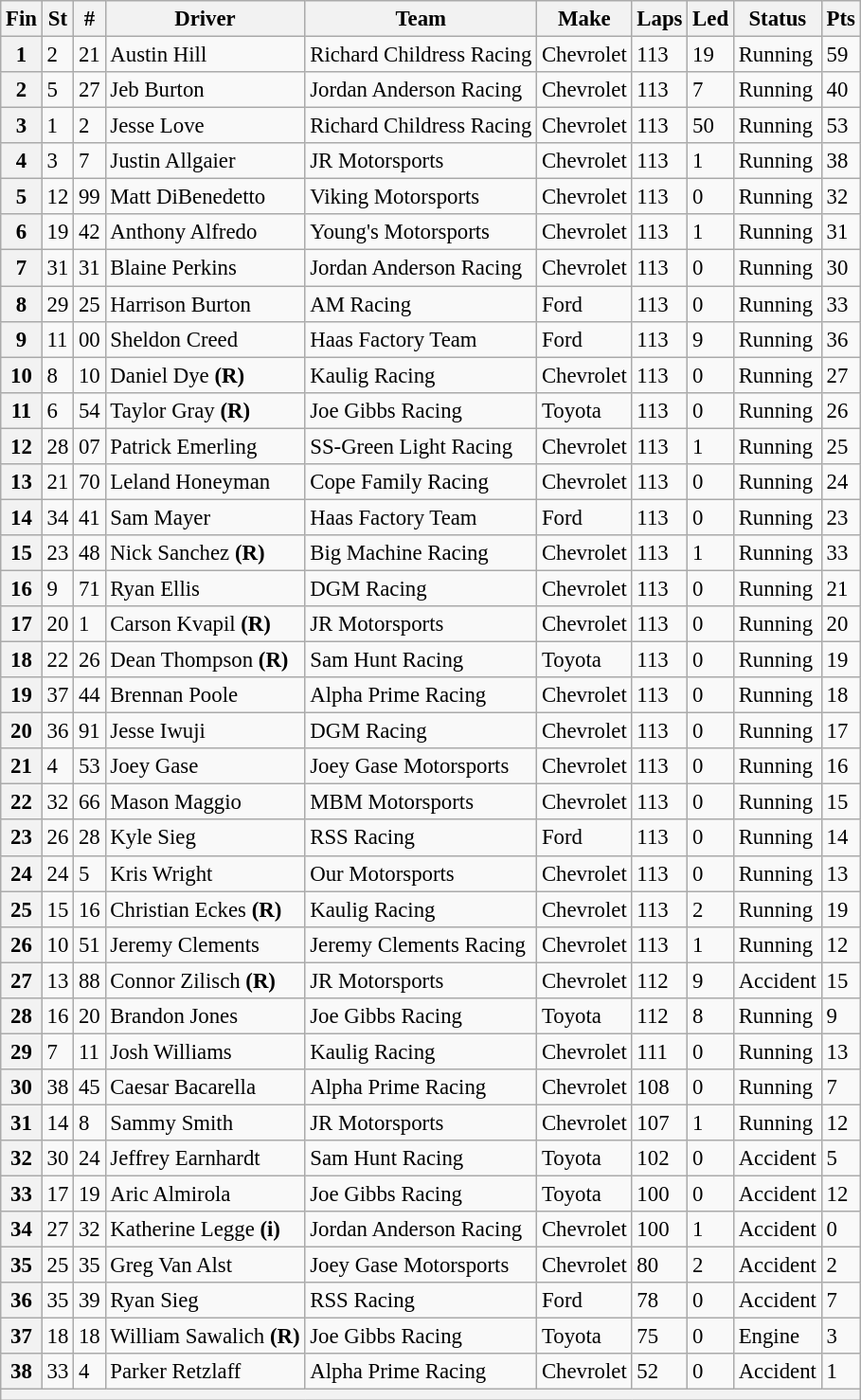<table class="wikitable" style="font-size:95%">
<tr>
<th>Fin</th>
<th>St</th>
<th>#</th>
<th>Driver</th>
<th>Team</th>
<th>Make</th>
<th>Laps</th>
<th>Led</th>
<th>Status</th>
<th>Pts</th>
</tr>
<tr>
<th>1</th>
<td>2</td>
<td>21</td>
<td>Austin Hill</td>
<td>Richard Childress Racing</td>
<td>Chevrolet</td>
<td>113</td>
<td>19</td>
<td>Running</td>
<td>59</td>
</tr>
<tr>
<th>2</th>
<td>5</td>
<td>27</td>
<td>Jeb Burton</td>
<td>Jordan Anderson Racing</td>
<td>Chevrolet</td>
<td>113</td>
<td>7</td>
<td>Running</td>
<td>40</td>
</tr>
<tr>
<th>3</th>
<td>1</td>
<td>2</td>
<td>Jesse Love</td>
<td>Richard Childress Racing</td>
<td>Chevrolet</td>
<td>113</td>
<td>50</td>
<td>Running</td>
<td>53</td>
</tr>
<tr>
<th>4</th>
<td>3</td>
<td>7</td>
<td>Justin Allgaier</td>
<td>JR Motorsports</td>
<td>Chevrolet</td>
<td>113</td>
<td>1</td>
<td>Running</td>
<td>38</td>
</tr>
<tr>
<th>5</th>
<td>12</td>
<td>99</td>
<td>Matt DiBenedetto</td>
<td>Viking Motorsports</td>
<td>Chevrolet</td>
<td>113</td>
<td>0</td>
<td>Running</td>
<td>32</td>
</tr>
<tr>
<th>6</th>
<td>19</td>
<td>42</td>
<td>Anthony Alfredo</td>
<td>Young's Motorsports</td>
<td>Chevrolet</td>
<td>113</td>
<td>1</td>
<td>Running</td>
<td>31</td>
</tr>
<tr>
<th>7</th>
<td>31</td>
<td>31</td>
<td>Blaine Perkins</td>
<td>Jordan Anderson Racing</td>
<td>Chevrolet</td>
<td>113</td>
<td>0</td>
<td>Running</td>
<td>30</td>
</tr>
<tr>
<th>8</th>
<td>29</td>
<td>25</td>
<td>Harrison Burton</td>
<td>AM Racing</td>
<td>Ford</td>
<td>113</td>
<td>0</td>
<td>Running</td>
<td>33</td>
</tr>
<tr>
<th>9</th>
<td>11</td>
<td>00</td>
<td>Sheldon Creed</td>
<td>Haas Factory Team</td>
<td>Ford</td>
<td>113</td>
<td>9</td>
<td>Running</td>
<td>36</td>
</tr>
<tr>
<th>10</th>
<td>8</td>
<td>10</td>
<td>Daniel Dye <strong>(R)</strong></td>
<td>Kaulig Racing</td>
<td>Chevrolet</td>
<td>113</td>
<td>0</td>
<td>Running</td>
<td>27</td>
</tr>
<tr>
<th>11</th>
<td>6</td>
<td>54</td>
<td>Taylor Gray <strong>(R)</strong></td>
<td>Joe Gibbs Racing</td>
<td>Toyota</td>
<td>113</td>
<td>0</td>
<td>Running</td>
<td>26</td>
</tr>
<tr>
<th>12</th>
<td>28</td>
<td>07</td>
<td>Patrick Emerling</td>
<td>SS-Green Light Racing</td>
<td>Chevrolet</td>
<td>113</td>
<td>1</td>
<td>Running</td>
<td>25</td>
</tr>
<tr>
<th>13</th>
<td>21</td>
<td>70</td>
<td>Leland Honeyman</td>
<td>Cope Family Racing</td>
<td>Chevrolet</td>
<td>113</td>
<td>0</td>
<td>Running</td>
<td>24</td>
</tr>
<tr>
<th>14</th>
<td>34</td>
<td>41</td>
<td>Sam Mayer</td>
<td>Haas Factory Team</td>
<td>Ford</td>
<td>113</td>
<td>0</td>
<td>Running</td>
<td>23</td>
</tr>
<tr>
<th>15</th>
<td>23</td>
<td>48</td>
<td>Nick Sanchez <strong>(R)</strong></td>
<td>Big Machine Racing</td>
<td>Chevrolet</td>
<td>113</td>
<td>1</td>
<td>Running</td>
<td>33</td>
</tr>
<tr>
<th>16</th>
<td>9</td>
<td>71</td>
<td>Ryan Ellis</td>
<td>DGM Racing</td>
<td>Chevrolet</td>
<td>113</td>
<td>0</td>
<td>Running</td>
<td>21</td>
</tr>
<tr>
<th>17</th>
<td>20</td>
<td>1</td>
<td>Carson Kvapil <strong>(R)</strong></td>
<td>JR Motorsports</td>
<td>Chevrolet</td>
<td>113</td>
<td>0</td>
<td>Running</td>
<td>20</td>
</tr>
<tr>
<th>18</th>
<td>22</td>
<td>26</td>
<td>Dean Thompson <strong>(R)</strong></td>
<td>Sam Hunt Racing</td>
<td>Toyota</td>
<td>113</td>
<td>0</td>
<td>Running</td>
<td>19</td>
</tr>
<tr>
<th>19</th>
<td>37</td>
<td>44</td>
<td>Brennan Poole</td>
<td>Alpha Prime Racing</td>
<td>Chevrolet</td>
<td>113</td>
<td>0</td>
<td>Running</td>
<td>18</td>
</tr>
<tr>
<th>20</th>
<td>36</td>
<td>91</td>
<td>Jesse Iwuji</td>
<td>DGM Racing</td>
<td>Chevrolet</td>
<td>113</td>
<td>0</td>
<td>Running</td>
<td>17</td>
</tr>
<tr>
<th>21</th>
<td>4</td>
<td>53</td>
<td>Joey Gase</td>
<td>Joey Gase Motorsports</td>
<td>Chevrolet</td>
<td>113</td>
<td>0</td>
<td>Running</td>
<td>16</td>
</tr>
<tr>
<th>22</th>
<td>32</td>
<td>66</td>
<td>Mason Maggio</td>
<td>MBM Motorsports</td>
<td>Chevrolet</td>
<td>113</td>
<td>0</td>
<td>Running</td>
<td>15</td>
</tr>
<tr>
<th>23</th>
<td>26</td>
<td>28</td>
<td>Kyle Sieg</td>
<td>RSS Racing</td>
<td>Ford</td>
<td>113</td>
<td>0</td>
<td>Running</td>
<td>14</td>
</tr>
<tr>
<th>24</th>
<td>24</td>
<td>5</td>
<td>Kris Wright</td>
<td>Our Motorsports</td>
<td>Chevrolet</td>
<td>113</td>
<td>0</td>
<td>Running</td>
<td>13</td>
</tr>
<tr>
<th>25</th>
<td>15</td>
<td>16</td>
<td>Christian Eckes <strong>(R)</strong></td>
<td>Kaulig Racing</td>
<td>Chevrolet</td>
<td>113</td>
<td>2</td>
<td>Running</td>
<td>19</td>
</tr>
<tr>
<th>26</th>
<td>10</td>
<td>51</td>
<td>Jeremy Clements</td>
<td>Jeremy Clements Racing</td>
<td>Chevrolet</td>
<td>113</td>
<td>1</td>
<td>Running</td>
<td>12</td>
</tr>
<tr>
<th>27</th>
<td>13</td>
<td>88</td>
<td>Connor Zilisch <strong>(R)</strong></td>
<td>JR Motorsports</td>
<td>Chevrolet</td>
<td>112</td>
<td>9</td>
<td>Accident</td>
<td>15</td>
</tr>
<tr>
<th>28</th>
<td>16</td>
<td>20</td>
<td>Brandon Jones</td>
<td>Joe Gibbs Racing</td>
<td>Toyota</td>
<td>112</td>
<td>8</td>
<td>Running</td>
<td>9</td>
</tr>
<tr>
<th>29</th>
<td>7</td>
<td>11</td>
<td>Josh Williams</td>
<td>Kaulig Racing</td>
<td>Chevrolet</td>
<td>111</td>
<td>0</td>
<td>Running</td>
<td>13</td>
</tr>
<tr>
<th>30</th>
<td>38</td>
<td>45</td>
<td>Caesar Bacarella</td>
<td>Alpha Prime Racing</td>
<td>Chevrolet</td>
<td>108</td>
<td>0</td>
<td>Running</td>
<td>7</td>
</tr>
<tr>
<th>31</th>
<td>14</td>
<td>8</td>
<td>Sammy Smith</td>
<td>JR Motorsports</td>
<td>Chevrolet</td>
<td>107</td>
<td>1</td>
<td>Running</td>
<td>12</td>
</tr>
<tr>
<th>32</th>
<td>30</td>
<td>24</td>
<td>Jeffrey Earnhardt</td>
<td>Sam Hunt Racing</td>
<td>Toyota</td>
<td>102</td>
<td>0</td>
<td>Accident</td>
<td>5</td>
</tr>
<tr>
<th>33</th>
<td>17</td>
<td>19</td>
<td>Aric Almirola</td>
<td>Joe Gibbs Racing</td>
<td>Toyota</td>
<td>100</td>
<td>0</td>
<td>Accident</td>
<td>12</td>
</tr>
<tr>
<th>34</th>
<td>27</td>
<td>32</td>
<td>Katherine Legge <strong>(i)</strong></td>
<td>Jordan Anderson Racing</td>
<td>Chevrolet</td>
<td>100</td>
<td>1</td>
<td>Accident</td>
<td>0</td>
</tr>
<tr>
<th>35</th>
<td>25</td>
<td>35</td>
<td>Greg Van Alst</td>
<td>Joey Gase Motorsports</td>
<td>Chevrolet</td>
<td>80</td>
<td>2</td>
<td>Accident</td>
<td>2</td>
</tr>
<tr>
<th>36</th>
<td>35</td>
<td>39</td>
<td>Ryan Sieg</td>
<td>RSS Racing</td>
<td>Ford</td>
<td>78</td>
<td>0</td>
<td>Accident</td>
<td>7</td>
</tr>
<tr>
<th>37</th>
<td>18</td>
<td>18</td>
<td>William Sawalich <strong>(R)</strong></td>
<td>Joe Gibbs Racing</td>
<td>Toyota</td>
<td>75</td>
<td>0</td>
<td>Engine</td>
<td>3</td>
</tr>
<tr>
<th>38</th>
<td>33</td>
<td>4</td>
<td>Parker Retzlaff</td>
<td>Alpha Prime Racing</td>
<td>Chevrolet</td>
<td>52</td>
<td>0</td>
<td>Accident</td>
<td>1</td>
</tr>
<tr>
<th colspan="10"></th>
</tr>
</table>
